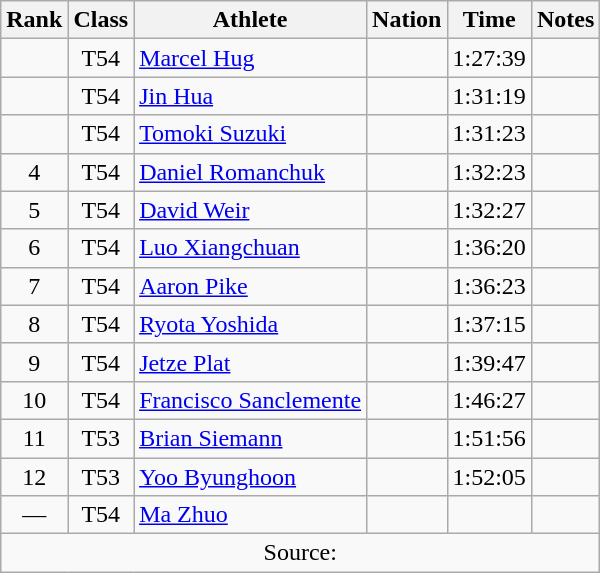<table class="wikitable sortable" style="text-align:center;">
<tr>
<th scope="col">Rank</th>
<th scope="col">Class</th>
<th scope="col">Athlete</th>
<th scope="col">Nation</th>
<th scope="col">Time</th>
<th scope="col">Notes</th>
</tr>
<tr>
<td></td>
<td>T54</td>
<td align=left><a href='#'>Marcel Hug</a></td>
<td align=left></td>
<td>1:27:39</td>
<td></td>
</tr>
<tr>
<td></td>
<td>T54</td>
<td align=left><a href='#'>Jin Hua</a></td>
<td align=left></td>
<td>1:31:19</td>
<td></td>
</tr>
<tr>
<td></td>
<td>T54</td>
<td align=left><a href='#'>Tomoki Suzuki</a></td>
<td align=left></td>
<td>1:31:23</td>
<td></td>
</tr>
<tr>
<td>4</td>
<td>T54</td>
<td align=left><a href='#'>Daniel Romanchuk</a></td>
<td align=left></td>
<td>1:32:23</td>
<td></td>
</tr>
<tr>
<td>5</td>
<td>T54</td>
<td align=left><a href='#'>David Weir</a></td>
<td align=left></td>
<td>1:32:27</td>
<td></td>
</tr>
<tr>
<td>6</td>
<td>T54</td>
<td align=left><a href='#'>Luo Xiangchuan</a></td>
<td align=left></td>
<td>1:36:20</td>
<td></td>
</tr>
<tr>
<td>7</td>
<td>T54</td>
<td align=left><a href='#'>Aaron Pike</a></td>
<td align=left></td>
<td>1:36:23</td>
<td></td>
</tr>
<tr>
<td>8</td>
<td>T54</td>
<td align=left><a href='#'>Ryota Yoshida</a></td>
<td align=left></td>
<td>1:37:15</td>
<td></td>
</tr>
<tr>
<td>9</td>
<td>T54</td>
<td align=left><a href='#'>Jetze Plat</a></td>
<td align=left></td>
<td>1:39:47</td>
<td></td>
</tr>
<tr>
<td>10</td>
<td>T54</td>
<td align=left><a href='#'>Francisco Sanclemente</a></td>
<td align=left></td>
<td>1:46:27</td>
<td></td>
</tr>
<tr>
<td>11</td>
<td>T53</td>
<td align=left><a href='#'>Brian Siemann</a></td>
<td align=left></td>
<td>1:51:56</td>
<td></td>
</tr>
<tr>
<td>12</td>
<td>T53</td>
<td align=left><a href='#'>Yoo Byunghoon</a></td>
<td align=left></td>
<td>1:52:05</td>
<td></td>
</tr>
<tr>
<td>—</td>
<td>T54</td>
<td align=left><a href='#'>Ma Zhuo</a></td>
<td align=left></td>
<td></td>
<td></td>
</tr>
<tr class="sortbottom">
<td colspan=6>Source:</td>
</tr>
</table>
